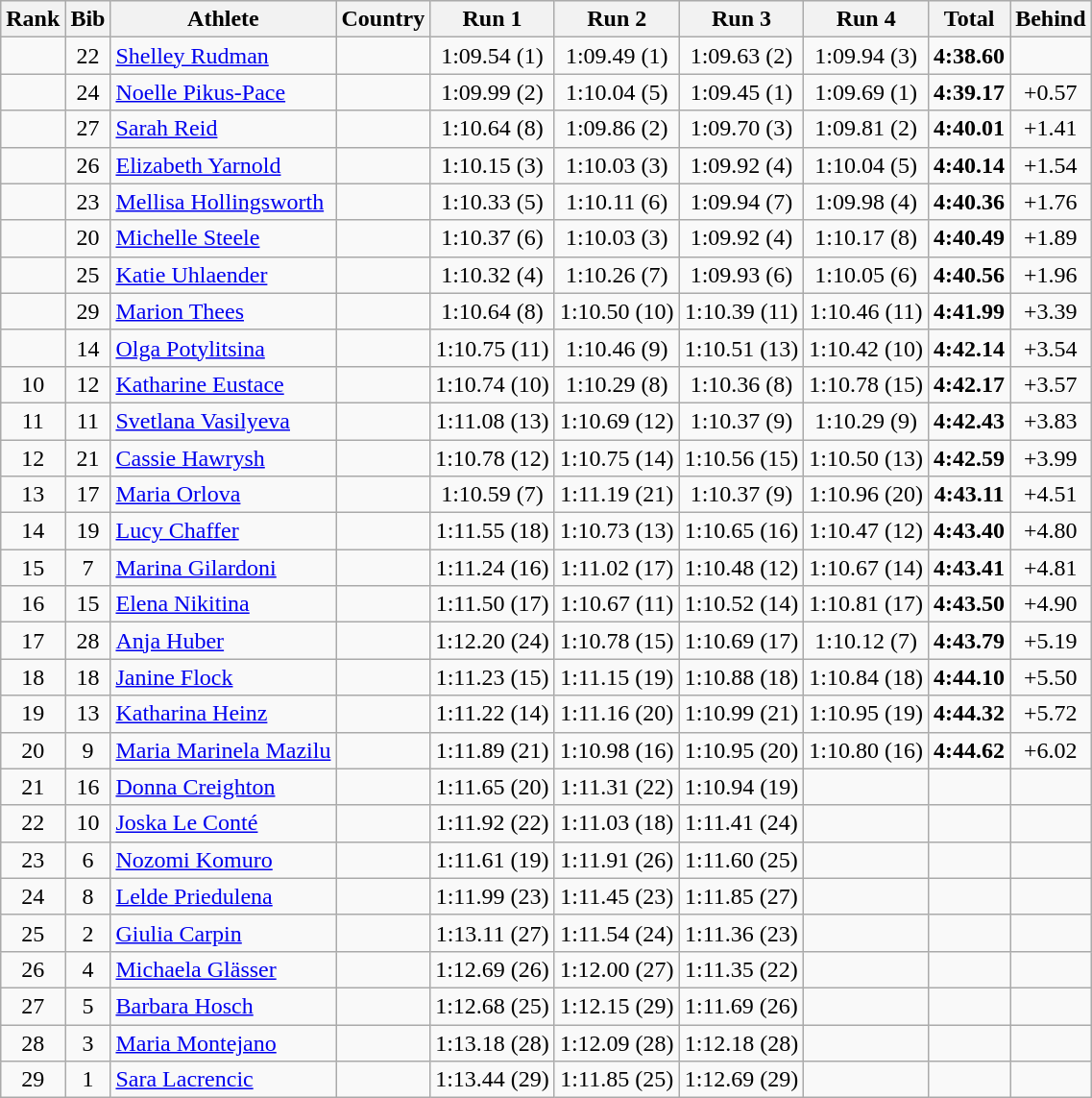<table class="wikitable sortable" style="text-align:center">
<tr bgcolor=efefef>
<th>Rank</th>
<th>Bib</th>
<th>Athlete</th>
<th>Country</th>
<th>Run 1</th>
<th>Run 2</th>
<th>Run 3</th>
<th>Run 4</th>
<th>Total</th>
<th>Behind</th>
</tr>
<tr>
<td></td>
<td>22</td>
<td align=left><a href='#'>Shelley Rudman</a></td>
<td align=left></td>
<td>1:09.54 (1)</td>
<td>1:09.49 (1)</td>
<td>1:09.63 (2)</td>
<td>1:09.94 (3)</td>
<td><strong>4:38.60</strong></td>
<td></td>
</tr>
<tr>
<td></td>
<td>24</td>
<td align=left><a href='#'>Noelle Pikus-Pace</a></td>
<td align=left></td>
<td>1:09.99 (2)</td>
<td>1:10.04 (5)</td>
<td>1:09.45 (1)</td>
<td>1:09.69 (1)</td>
<td><strong>4:39.17</strong></td>
<td>+0.57</td>
</tr>
<tr>
<td></td>
<td>27</td>
<td align=left><a href='#'>Sarah Reid</a></td>
<td align=left></td>
<td>1:10.64 (8)</td>
<td>1:09.86 (2)</td>
<td>1:09.70 (3)</td>
<td>1:09.81 (2)</td>
<td><strong>4:40.01</strong></td>
<td>+1.41</td>
</tr>
<tr>
<td></td>
<td>26</td>
<td align=left><a href='#'>Elizabeth Yarnold</a></td>
<td align=left></td>
<td>1:10.15 (3)</td>
<td>1:10.03 (3)</td>
<td>1:09.92 (4)</td>
<td>1:10.04 (5)</td>
<td><strong>4:40.14</strong></td>
<td>+1.54</td>
</tr>
<tr>
<td></td>
<td>23</td>
<td align=left><a href='#'>Mellisa Hollingsworth</a></td>
<td align=left></td>
<td>1:10.33 (5)</td>
<td>1:10.11 (6)</td>
<td>1:09.94 (7)</td>
<td>1:09.98 (4)</td>
<td><strong>4:40.36</strong></td>
<td>+1.76</td>
</tr>
<tr>
<td></td>
<td>20</td>
<td align=left><a href='#'>Michelle Steele</a></td>
<td align=left></td>
<td>1:10.37 (6)</td>
<td>1:10.03 (3)</td>
<td>1:09.92 (4)</td>
<td>1:10.17 (8)</td>
<td><strong>4:40.49</strong></td>
<td>+1.89</td>
</tr>
<tr>
<td></td>
<td>25</td>
<td align=left><a href='#'>Katie Uhlaender</a></td>
<td align=left></td>
<td>1:10.32 (4)</td>
<td>1:10.26 (7)</td>
<td>1:09.93 (6)</td>
<td>1:10.05 (6)</td>
<td><strong>4:40.56</strong></td>
<td>+1.96</td>
</tr>
<tr>
<td></td>
<td>29</td>
<td align=left><a href='#'>Marion Thees</a></td>
<td align=left></td>
<td>1:10.64 (8)</td>
<td>1:10.50 (10)</td>
<td>1:10.39 (11)</td>
<td>1:10.46 (11)</td>
<td><strong>4:41.99</strong></td>
<td>+3.39</td>
</tr>
<tr>
<td></td>
<td>14</td>
<td align=left><a href='#'>Olga Potylitsina</a></td>
<td align=left></td>
<td>1:10.75 (11)</td>
<td>1:10.46 (9)</td>
<td>1:10.51 (13)</td>
<td>1:10.42 (10)</td>
<td><strong>4:42.14</strong></td>
<td>+3.54</td>
</tr>
<tr>
<td>10</td>
<td>12</td>
<td align=left><a href='#'>Katharine Eustace</a></td>
<td align=left></td>
<td>1:10.74 (10)</td>
<td>1:10.29 (8)</td>
<td>1:10.36 (8)</td>
<td>1:10.78 (15)</td>
<td><strong>4:42.17</strong></td>
<td>+3.57</td>
</tr>
<tr>
<td>11</td>
<td>11</td>
<td align=left><a href='#'>Svetlana Vasilyeva</a></td>
<td align=left></td>
<td>1:11.08 (13)</td>
<td>1:10.69 (12)</td>
<td>1:10.37 (9)</td>
<td>1:10.29 (9)</td>
<td><strong>4:42.43</strong></td>
<td>+3.83</td>
</tr>
<tr>
<td>12</td>
<td>21</td>
<td align=left><a href='#'>Cassie Hawrysh</a></td>
<td align=left></td>
<td>1:10.78 (12)</td>
<td>1:10.75 (14)</td>
<td>1:10.56 (15)</td>
<td>1:10.50 (13)</td>
<td><strong>4:42.59</strong></td>
<td>+3.99</td>
</tr>
<tr>
<td>13</td>
<td>17</td>
<td align=left><a href='#'>Maria Orlova</a></td>
<td align=left></td>
<td>1:10.59 (7)</td>
<td>1:11.19 (21)</td>
<td>1:10.37 (9)</td>
<td>1:10.96 (20)</td>
<td><strong>4:43.11</strong></td>
<td>+4.51</td>
</tr>
<tr>
<td>14</td>
<td>19</td>
<td align=left><a href='#'>Lucy Chaffer</a></td>
<td align=left></td>
<td>1:11.55 (18)</td>
<td>1:10.73 (13)</td>
<td>1:10.65 (16)</td>
<td>1:10.47 (12)</td>
<td><strong>4:43.40</strong></td>
<td>+4.80</td>
</tr>
<tr>
<td>15</td>
<td>7</td>
<td align=left><a href='#'>Marina Gilardoni</a></td>
<td align=left></td>
<td>1:11.24 (16)</td>
<td>1:11.02 (17)</td>
<td>1:10.48 (12)</td>
<td>1:10.67 (14)</td>
<td><strong>4:43.41</strong></td>
<td>+4.81</td>
</tr>
<tr>
<td>16</td>
<td>15</td>
<td align=left><a href='#'>Elena Nikitina</a></td>
<td align=left></td>
<td>1:11.50 (17)</td>
<td>1:10.67 (11)</td>
<td>1:10.52 (14)</td>
<td>1:10.81 (17)</td>
<td><strong>4:43.50</strong></td>
<td>+4.90</td>
</tr>
<tr>
<td>17</td>
<td>28</td>
<td align=left><a href='#'>Anja Huber</a></td>
<td align=left></td>
<td>1:12.20 (24)</td>
<td>1:10.78 (15)</td>
<td>1:10.69 (17)</td>
<td>1:10.12 (7)</td>
<td><strong>4:43.79</strong></td>
<td>+5.19</td>
</tr>
<tr>
<td>18</td>
<td>18</td>
<td align=left><a href='#'>Janine Flock</a></td>
<td align=left></td>
<td>1:11.23 (15)</td>
<td>1:11.15 (19)</td>
<td>1:10.88 (18)</td>
<td>1:10.84 (18)</td>
<td><strong>4:44.10</strong></td>
<td>+5.50</td>
</tr>
<tr>
<td>19</td>
<td>13</td>
<td align=left><a href='#'>Katharina Heinz</a></td>
<td align=left></td>
<td>1:11.22 (14)</td>
<td>1:11.16 (20)</td>
<td>1:10.99 (21)</td>
<td>1:10.95 (19)</td>
<td><strong>4:44.32</strong></td>
<td>+5.72</td>
</tr>
<tr>
<td>20</td>
<td>9</td>
<td align=left><a href='#'>Maria Marinela Mazilu</a></td>
<td align=left></td>
<td>1:11.89 (21)</td>
<td>1:10.98 (16)</td>
<td>1:10.95 (20)</td>
<td>1:10.80 (16)</td>
<td><strong>4:44.62</strong></td>
<td>+6.02</td>
</tr>
<tr>
<td>21</td>
<td>16</td>
<td align=left><a href='#'>Donna Creighton</a></td>
<td align=left></td>
<td>1:11.65 (20)</td>
<td>1:11.31 (22)</td>
<td>1:10.94 (19)</td>
<td></td>
<td><strong></strong></td>
<td></td>
</tr>
<tr>
<td>22</td>
<td>10</td>
<td align=left><a href='#'>Joska Le Conté</a></td>
<td align=left></td>
<td>1:11.92 (22)</td>
<td>1:11.03 (18)</td>
<td>1:11.41 (24)</td>
<td></td>
<td><strong></strong></td>
<td></td>
</tr>
<tr>
<td>23</td>
<td>6</td>
<td align=left><a href='#'>Nozomi Komuro</a></td>
<td align=left></td>
<td>1:11.61 (19)</td>
<td>1:11.91 (26)</td>
<td>1:11.60 (25)</td>
<td></td>
<td><strong></strong></td>
<td></td>
</tr>
<tr>
<td>24</td>
<td>8</td>
<td align=left><a href='#'>Lelde Priedulena</a></td>
<td align=left></td>
<td>1:11.99 (23)</td>
<td>1:11.45 (23)</td>
<td>1:11.85 (27)</td>
<td></td>
<td><strong></strong></td>
<td></td>
</tr>
<tr>
<td>25</td>
<td>2</td>
<td align=left><a href='#'>Giulia Carpin</a></td>
<td align=left></td>
<td>1:13.11 (27)</td>
<td>1:11.54 (24)</td>
<td>1:11.36 (23)</td>
<td></td>
<td><strong></strong></td>
<td></td>
</tr>
<tr>
<td>26</td>
<td>4</td>
<td align=left><a href='#'>Michaela Glässer</a></td>
<td align=left></td>
<td>1:12.69 (26)</td>
<td>1:12.00 (27)</td>
<td>1:11.35 (22)</td>
<td></td>
<td><strong></strong></td>
<td></td>
</tr>
<tr>
<td>27</td>
<td>5</td>
<td align=left><a href='#'>Barbara Hosch</a></td>
<td align=left></td>
<td>1:12.68 (25)</td>
<td>1:12.15 (29)</td>
<td>1:11.69 (26)</td>
<td></td>
<td><strong></strong></td>
<td></td>
</tr>
<tr>
<td>28</td>
<td>3</td>
<td align=left><a href='#'>Maria Montejano</a></td>
<td align=left></td>
<td>1:13.18 (28)</td>
<td>1:12.09 (28)</td>
<td>1:12.18 (28)</td>
<td></td>
<td><strong></strong></td>
<td></td>
</tr>
<tr>
<td>29</td>
<td>1</td>
<td align=left><a href='#'>Sara Lacrencic</a></td>
<td align=left></td>
<td>1:13.44 (29)</td>
<td>1:11.85 (25)</td>
<td>1:12.69 (29)</td>
<td></td>
<td><strong></strong></td>
<td></td>
</tr>
</table>
